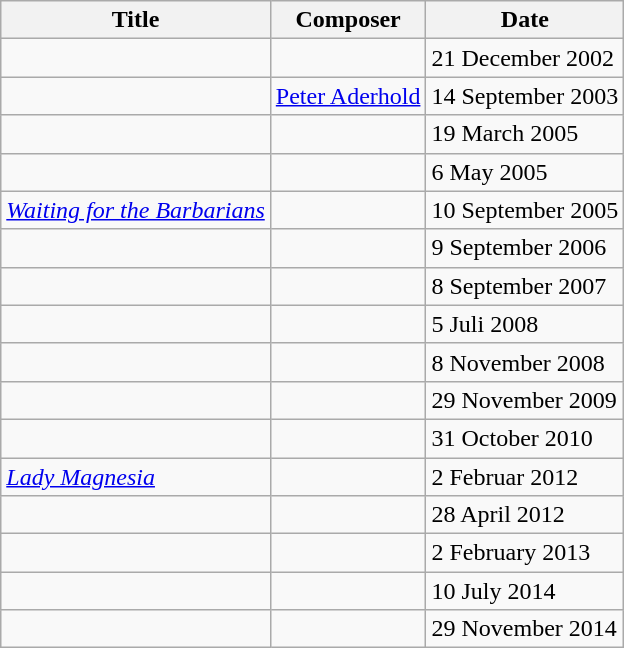<table class="wikitable sortable">
<tr>
<th>Title</th>
<th>Composer</th>
<th>Date</th>
</tr>
<tr>
<td><em></em></td>
<td></td>
<td>21 December 2002</td>
</tr>
<tr>
<td><em></em></td>
<td><a href='#'>Peter Aderhold</a></td>
<td>14 September 2003</td>
</tr>
<tr>
<td><em></em></td>
<td></td>
<td>19 March 2005</td>
</tr>
<tr>
<td><em></em></td>
<td></td>
<td>6 May 2005</td>
</tr>
<tr>
<td><em><a href='#'>Waiting for the Barbarians</a></em></td>
<td></td>
<td>10 September 2005</td>
</tr>
<tr>
<td><em></em></td>
<td></td>
<td>9 September 2006</td>
</tr>
<tr>
<td><em></em></td>
<td></td>
<td>8 September 2007</td>
</tr>
<tr>
<td><em></em></td>
<td></td>
<td>5 Juli 2008</td>
</tr>
<tr>
<td data-sort-value="Richter und sein Henker"><em></em></td>
<td></td>
<td>8 November 2008</td>
</tr>
<tr>
<td data-sort-value="Orphan"><em></em></td>
<td></td>
<td>29 November 2009</td>
</tr>
<tr>
<td data-sort-value="leuchtende Fluss"><em></em></td>
<td></td>
<td>31 October 2010</td>
</tr>
<tr>
<td><em><a href='#'>Lady Magnesia</a></em></td>
<td></td>
<td>2 Februar 2012</td>
</tr>
<tr>
<td data-sort-value="Trank der Unsterblichkeit"><em></em></td>
<td></td>
<td>28 April 2012</td>
</tr>
<tr>
<td data-sort-value="Wives of the Dead"><em></em></td>
<td></td>
<td>2 February 2013</td>
</tr>
<tr>
<td><em></em></td>
<td></td>
<td>10 July 2014</td>
</tr>
<tr>
<td data-sort-value="Sang noir"><em></em></td>
<td></td>
<td>29 November 2014</td>
</tr>
</table>
